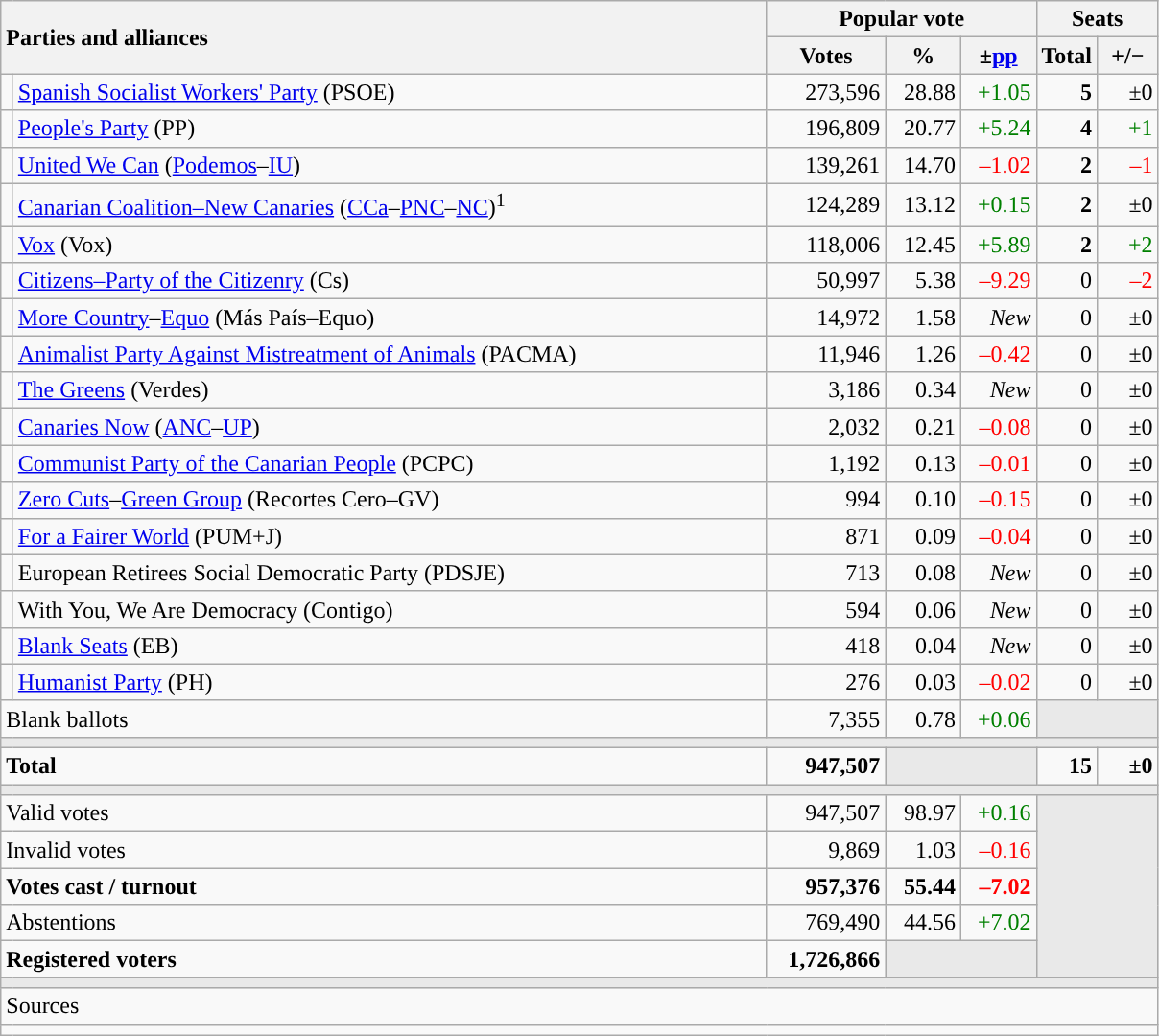<table class="wikitable" style="text-align:right;">
<tr>
<th style="text-align:left;" rowspan="2" colspan="2" width="525">Parties and alliances</th>
<th colspan="3">Popular vote</th>
<th colspan="2">Seats</th>
</tr>
<tr>
<th width="75">Votes</th>
<th width="45">%</th>
<th width="45">±<a href='#'>pp</a></th>
<th width="35">Total</th>
<th width="35">+/−</th>
</tr>
<tr>
<td width="1" style="color:inherit;background:"></td>
<td align="left"><a href='#'>Spanish Socialist Workers' Party</a> (PSOE)</td>
<td>273,596</td>
<td>28.88</td>
<td style="color:green;">+1.05</td>
<td><strong>5</strong></td>
<td>±0</td>
</tr>
<tr>
<td style="color:inherit;background:"></td>
<td align="left"><a href='#'>People's Party</a> (PP)</td>
<td>196,809</td>
<td>20.77</td>
<td style="color:green;">+5.24</td>
<td><strong>4</strong></td>
<td style="color:green;">+1</td>
</tr>
<tr>
<td style="color:inherit;background:"></td>
<td align="left"><a href='#'>United We Can</a> (<a href='#'>Podemos</a>–<a href='#'>IU</a>)</td>
<td>139,261</td>
<td>14.70</td>
<td style="color:red;">–1.02</td>
<td><strong>2</strong></td>
<td style="color:red;">–1</td>
</tr>
<tr>
<td style="color:inherit;background:"></td>
<td align="left"><a href='#'>Canarian Coalition–New Canaries</a> (<a href='#'>CCa</a>–<a href='#'>PNC</a>–<a href='#'>NC</a>)<sup>1</sup></td>
<td>124,289</td>
<td>13.12</td>
<td style="color:green;">+0.15</td>
<td><strong>2</strong></td>
<td>±0</td>
</tr>
<tr>
<td style="color:inherit;background:"></td>
<td align="left"><a href='#'>Vox</a> (Vox)</td>
<td>118,006</td>
<td>12.45</td>
<td style="color:green;">+5.89</td>
<td><strong>2</strong></td>
<td style="color:green;">+2</td>
</tr>
<tr>
<td style="color:inherit;background:"></td>
<td align="left"><a href='#'>Citizens–Party of the Citizenry</a> (Cs)</td>
<td>50,997</td>
<td>5.38</td>
<td style="color:red;">–9.29</td>
<td>0</td>
<td style="color:red;">–2</td>
</tr>
<tr>
<td style="color:inherit;background:"></td>
<td align="left"><a href='#'>More Country</a>–<a href='#'>Equo</a> (Más País–Equo)</td>
<td>14,972</td>
<td>1.58</td>
<td><em>New</em></td>
<td>0</td>
<td>±0</td>
</tr>
<tr>
<td style="color:inherit;background:"></td>
<td align="left"><a href='#'>Animalist Party Against Mistreatment of Animals</a> (PACMA)</td>
<td>11,946</td>
<td>1.26</td>
<td style="color:red;">–0.42</td>
<td>0</td>
<td>±0</td>
</tr>
<tr>
<td style="color:inherit;background:"></td>
<td align="left"><a href='#'>The Greens</a> (Verdes)</td>
<td>3,186</td>
<td>0.34</td>
<td><em>New</em></td>
<td>0</td>
<td>±0</td>
</tr>
<tr>
<td style="color:inherit;background:"></td>
<td align="left"><a href='#'>Canaries Now</a> (<a href='#'>ANC</a>–<a href='#'>UP</a>)</td>
<td>2,032</td>
<td>0.21</td>
<td style="color:red;">–0.08</td>
<td>0</td>
<td>±0</td>
</tr>
<tr>
<td style="color:inherit;background:"></td>
<td align="left"><a href='#'>Communist Party of the Canarian People</a> (PCPC)</td>
<td>1,192</td>
<td>0.13</td>
<td style="color:red;">–0.01</td>
<td>0</td>
<td>±0</td>
</tr>
<tr>
<td style="color:inherit;background:"></td>
<td align="left"><a href='#'>Zero Cuts</a>–<a href='#'>Green Group</a> (Recortes Cero–GV)</td>
<td>994</td>
<td>0.10</td>
<td style="color:red;">–0.15</td>
<td>0</td>
<td>±0</td>
</tr>
<tr>
<td style="color:inherit;background:"></td>
<td align="left"><a href='#'>For a Fairer World</a> (PUM+J)</td>
<td>871</td>
<td>0.09</td>
<td style="color:red;">–0.04</td>
<td>0</td>
<td>±0</td>
</tr>
<tr>
<td style="color:inherit;background:"></td>
<td align="left">European Retirees Social Democratic Party (PDSJE)</td>
<td>713</td>
<td>0.08</td>
<td><em>New</em></td>
<td>0</td>
<td>±0</td>
</tr>
<tr>
<td style="color:inherit;background:"></td>
<td align="left">With You, We Are Democracy (Contigo)</td>
<td>594</td>
<td>0.06</td>
<td><em>New</em></td>
<td>0</td>
<td>±0</td>
</tr>
<tr>
<td style="color:inherit;background:"></td>
<td align="left"><a href='#'>Blank Seats</a> (EB)</td>
<td>418</td>
<td>0.04</td>
<td><em>New</em></td>
<td>0</td>
<td>±0</td>
</tr>
<tr>
<td style="color:inherit;background:"></td>
<td align="left"><a href='#'>Humanist Party</a> (PH)</td>
<td>276</td>
<td>0.03</td>
<td style="color:red;">–0.02</td>
<td>0</td>
<td>±0</td>
</tr>
<tr>
<td align="left" colspan="2">Blank ballots</td>
<td>7,355</td>
<td>0.78</td>
<td style="color:green;">+0.06</td>
<td bgcolor="#E9E9E9" colspan="2"></td>
</tr>
<tr>
<td colspan="7" bgcolor="#E9E9E9"></td>
</tr>
<tr style="font-weight:bold;">
<td align="left" colspan="2">Total</td>
<td>947,507</td>
<td bgcolor="#E9E9E9" colspan="2"></td>
<td>15</td>
<td>±0</td>
</tr>
<tr>
<td colspan="7" bgcolor="#E9E9E9"></td>
</tr>
<tr>
<td align="left" colspan="2">Valid votes</td>
<td>947,507</td>
<td>98.97</td>
<td style="color:green;">+0.16</td>
<td bgcolor="#E9E9E9" colspan="2" rowspan="5"></td>
</tr>
<tr>
<td align="left" colspan="2">Invalid votes</td>
<td>9,869</td>
<td>1.03</td>
<td style="color:red;">–0.16</td>
</tr>
<tr style="font-weight:bold;">
<td align="left" colspan="2">Votes cast / turnout</td>
<td>957,376</td>
<td>55.44</td>
<td style="color:red;">–7.02</td>
</tr>
<tr>
<td align="left" colspan="2">Abstentions</td>
<td>769,490</td>
<td>44.56</td>
<td style="color:green;">+7.02</td>
</tr>
<tr style="font-weight:bold;">
<td align="left" colspan="2">Registered voters</td>
<td>1,726,866</td>
<td bgcolor="#E9E9E9" colspan="2"></td>
</tr>
<tr>
<td colspan="7" bgcolor="#E9E9E9"></td>
</tr>
<tr>
<td align="left" colspan="7">Sources</td>
</tr>
<tr>
<td colspan="7" style="text-align:left; max-width:790px;"></td>
</tr>
</table>
